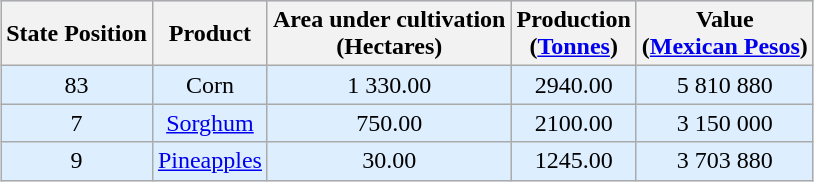<table class="wikitable" align="center" style="background:#DDEEFF; margin:auto">
<tr>
<th>State Position</th>
<th>Product</th>
<th>Area under cultivation<br>(Hectares)</th>
<th>Production<br>(<a href='#'>Tonnes</a>)</th>
<th>Value<br>(<a href='#'>Mexican Pesos</a>)</th>
</tr>
<tr>
<td align=center>83</td>
<td align=center>Corn</td>
<td align=center>1 330.00</td>
<td align=center>2940.00</td>
<td align=center>5 810 880</td>
</tr>
<tr>
<td align=center>7</td>
<td align=center><a href='#'>Sorghum</a></td>
<td align=center>750.00</td>
<td align=center>2100.00</td>
<td align=center>3 150 000</td>
</tr>
<tr>
<td align=center>9</td>
<td align=center><a href='#'>Pineapples</a></td>
<td align=center>30.00</td>
<td align=center>1245.00</td>
<td align=center>3 703 880</td>
</tr>
</table>
